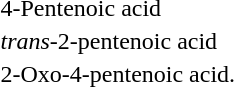<table style="padding-left:auto;padding-right:auto;">
<tr>
<td>4-Pentenoic acid</td>
<td></td>
</tr>
<tr>
<td><em>trans</em>-2-pentenoic acid</td>
<td></td>
<td></td>
</tr>
<tr>
<td>2-Oxo-4-pentenoic acid.</td>
<td></td>
</tr>
<tr>
</tr>
</table>
